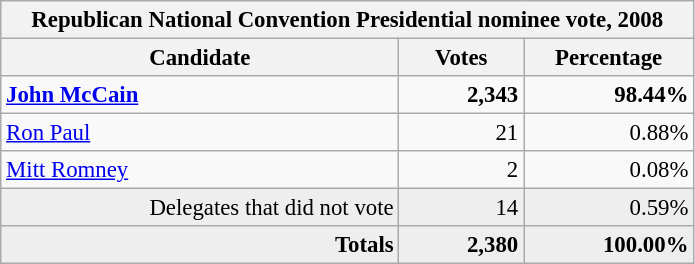<table class="wikitable" style="font-size:95%;">
<tr>
<th colspan="3">Republican National Convention Presidential nominee vote, 2008</th>
</tr>
<tr>
<th style="width: 17em">Candidate</th>
<th style="width: 5em">Votes</th>
<th style="width: 7em">Percentage</th>
</tr>
<tr>
<td><strong><a href='#'>John McCain</a></strong></td>
<td style="text-align:right;"><strong>2,343</strong></td>
<td style="text-align:right;"><strong>98.44%</strong></td>
</tr>
<tr>
<td><a href='#'>Ron Paul</a></td>
<td style="text-align:right;">21</td>
<td style="text-align:right;">0.88%</td>
</tr>
<tr>
<td><a href='#'>Mitt Romney</a></td>
<td style="text-align:right;">2</td>
<td style="text-align:right;">0.08%</td>
</tr>
<tr style="background:#eee; text-align:right;">
<td>Delegates that did not vote</td>
<td>14</td>
<td>0.59%</td>
</tr>
<tr style="background:#eee; text-align:right;">
<td><strong>Totals</strong></td>
<td><strong>2,380</strong></td>
<td><strong>100.00%</strong></td>
</tr>
</table>
